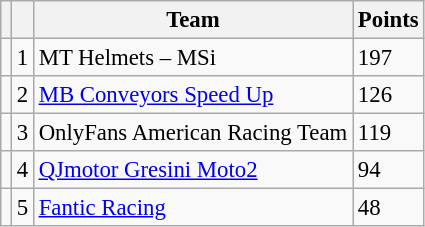<table class="wikitable" style="font-size: 95%;">
<tr>
<th></th>
<th></th>
<th>Team</th>
<th>Points</th>
</tr>
<tr>
<td></td>
<td align=center>1</td>
<td> MT Helmets – MSi</td>
<td align=left>197</td>
</tr>
<tr>
<td></td>
<td align=center>2</td>
<td> <a href='#'>MB Conveyors Speed Up</a></td>
<td align=left>126</td>
</tr>
<tr>
<td></td>
<td align=center>3</td>
<td> OnlyFans American Racing Team</td>
<td align=left>119</td>
</tr>
<tr>
<td></td>
<td align=center>4</td>
<td> <a href='#'>QJmotor Gresini Moto2</a></td>
<td align=left>94</td>
</tr>
<tr>
<td></td>
<td align=center>5</td>
<td> <a href='#'>Fantic Racing</a></td>
<td align=left>48</td>
</tr>
</table>
